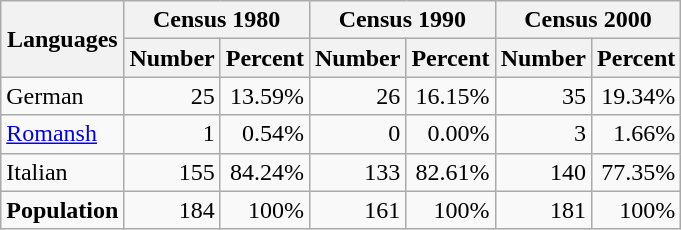<table class="wikitable">
<tr ---->
<th rowspan="2">Languages</th>
<th colspan="2">Census 1980</th>
<th colspan="2">Census 1990</th>
<th colspan="2">Census 2000</th>
</tr>
<tr ---->
<th>Number</th>
<th>Percent</th>
<th>Number</th>
<th>Percent</th>
<th>Number</th>
<th>Percent</th>
</tr>
<tr ---->
<td>German</td>
<td align=right>25</td>
<td align=right>13.59%</td>
<td align=right>26</td>
<td align=right>16.15%</td>
<td align=right>35</td>
<td align=right>19.34%</td>
</tr>
<tr ---->
<td><a href='#'>Romansh</a></td>
<td align=right>1</td>
<td align=right>0.54%</td>
<td align=right>0</td>
<td align=right>0.00%</td>
<td align=right>3</td>
<td align=right>1.66%</td>
</tr>
<tr ---->
<td>Italian</td>
<td align=right>155</td>
<td align=right>84.24%</td>
<td align=right>133</td>
<td align=right>82.61%</td>
<td align=right>140</td>
<td align=right>77.35%</td>
</tr>
<tr ---->
<td><strong>Population</strong></td>
<td align=right>184</td>
<td align=right>100%</td>
<td align=right>161</td>
<td align=right>100%</td>
<td align=right>181</td>
<td align=right>100%</td>
</tr>
</table>
